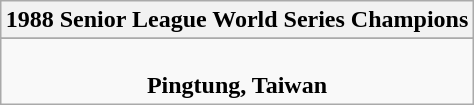<table class="wikitable" style="text-align: center; margin: 0 auto;">
<tr>
<th>1988 Senior League World Series Champions</th>
</tr>
<tr>
</tr>
<tr>
<td><br><strong>Pingtung, Taiwan</strong></td>
</tr>
</table>
